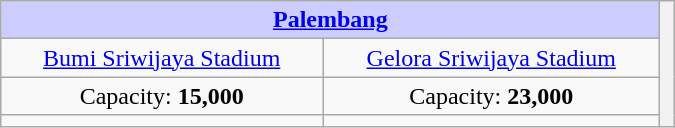<table class="wikitable" style="text-align:center" width="450px">
<tr>
<th colspan=2 style = "background-color:#CCCCFF"> <a href='#'>Palembang</a></th>
<th rowspan="4" text-align="center"></th>
</tr>
<tr>
<td><a href='#'>Bumi Sriwijaya Stadium</a></td>
<td><a href='#'>Gelora Sriwijaya Stadium</a></td>
</tr>
<tr>
<td>Capacity: <strong>15,000</strong></td>
<td>Capacity: <strong>23,000</strong></td>
</tr>
<tr>
<td></td>
<td></td>
</tr>
</table>
